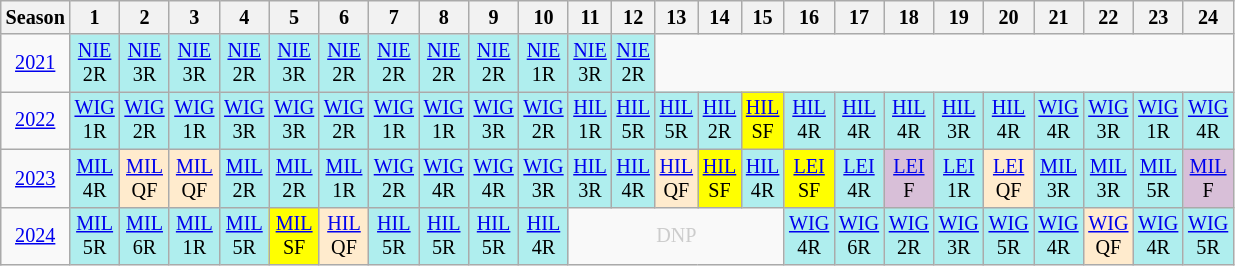<table class="wikitable" style="width:20%; margin:0; font-size:84%">
<tr>
<th>Season</th>
<th>1</th>
<th>2</th>
<th>3</th>
<th>4</th>
<th>5</th>
<th>6</th>
<th>7</th>
<th>8</th>
<th>9</th>
<th>10</th>
<th>11</th>
<th>12</th>
<th>13</th>
<th>14</th>
<th>15</th>
<th>16</th>
<th>17</th>
<th>18</th>
<th>19</th>
<th>20</th>
<th>21</th>
<th>22</th>
<th>23</th>
<th>24</th>
</tr>
<tr>
<td style="text-align:center;"background:#efefef;"><a href='#'>2021</a></td>
<td style="text-align:center; background:#afeeee"><a href='#'>NIE</a><br>2R</td>
<td style="text-align:center; background:#afeeee"><a href='#'>NIE</a><br>3R</td>
<td style="text-align:center; background:#afeeee"><a href='#'>NIE</a><br>3R</td>
<td style="text-align:center; background:#afeeee"><a href='#'>NIE</a><br>2R</td>
<td style="text-align:center; background:#afeeee"><a href='#'>NIE</a><br>3R</td>
<td style="text-align:center; background:#afeeee"><a href='#'>NIE</a><br>2R</td>
<td style="text-align:center; background:#afeeee"><a href='#'>NIE</a><br>2R</td>
<td style="text-align:center; background:#afeeee"><a href='#'>NIE</a><br>2R</td>
<td style="text-align:center; background:#afeeee"><a href='#'>NIE</a><br>2R</td>
<td style="text-align:center; background:#afeeee"><a href='#'>NIE</a><br>1R</td>
<td style="text-align:center; background:#afeeee"><a href='#'>NIE</a><br>3R</td>
<td style="text-align:center; background:#afeeee"><a href='#'>NIE</a><br>2R</td>
</tr>
<tr>
<td style="text-align:center;"background:#efefef;"><a href='#'>2022</a></td>
<td style="text-align:center; background:#afeeee"><a href='#'>WIG</a><br>1R</td>
<td style="text-align:center; background:#afeeee"><a href='#'>WIG</a><br>2R</td>
<td style="text-align:center; background:#afeeee"><a href='#'>WIG</a><br>1R</td>
<td style="text-align:center; background:#afeeee"><a href='#'>WIG</a><br>3R</td>
<td style="text-align:center; background:#afeeee"><a href='#'>WIG</a><br>3R</td>
<td style="text-align:center; background:#afeeee"><a href='#'>WIG</a><br>2R</td>
<td style="text-align:center; background:#afeeee"><a href='#'>WIG</a><br>1R</td>
<td style="text-align:center; background:#afeeee"><a href='#'>WIG</a><br>1R</td>
<td style="text-align:center; background:#afeeee"><a href='#'>WIG</a><br>3R</td>
<td style="text-align:center; background:#afeeee"><a href='#'>WIG</a><br>2R</td>
<td style="text-align:center; background:#afeeee"><a href='#'>HIL</a><br>1R</td>
<td style="text-align:center; background:#afeeee"><a href='#'>HIL</a><br>5R</td>
<td style="text-align:center; background:#afeeee"><a href='#'>HIL</a><br>5R</td>
<td style="text-align:center; background:#afeeee"><a href='#'>HIL</a><br>2R</td>
<td style="text-align:center; background:yellow"><a href='#'>HIL</a><br>SF</td>
<td style="text-align:center; background:#afeeee"><a href='#'>HIL</a><br>4R</td>
<td style="text-align:center; background:#afeeee"><a href='#'>HIL</a><br>4R</td>
<td style="text-align:center; background:#afeeee"><a href='#'>HIL</a><br>4R</td>
<td style="text-align:center; background:#afeeee"><a href='#'>HIL</a><br>3R</td>
<td style="text-align:center; background:#afeeee"><a href='#'>HIL</a><br>4R</td>
<td style="text-align:center; background:#afeeee"><a href='#'>WIG</a><br>4R</td>
<td style="text-align:center; background:#afeeee"><a href='#'>WIG</a><br>3R</td>
<td style="text-align:center; background:#afeeee"><a href='#'>WIG</a><br>1R</td>
<td style="text-align:center; background:#afeeee"><a href='#'>WIG</a><br>4R</td>
</tr>
<tr>
<td style="text-align:center;"background:#efefef;"><a href='#'>2023</a></td>
<td style="text-align:center; background:#afeeee"><a href='#'>MIL</a><br>4R</td>
<td style="text-align:center; background:#ffebcd"><a href='#'>MIL</a><br>QF</td>
<td style="text-align:center; background:#ffebcd"><a href='#'>MIL</a><br>QF</td>
<td style="text-align:center; background:#afeeee"><a href='#'>MIL</a><br>2R</td>
<td style="text-align:center; background:#afeeee"><a href='#'>MIL</a><br>2R</td>
<td style="text-align:center; background:#afeeee"><a href='#'>MIL</a><br>1R</td>
<td style="text-align:center; background:#afeeee"><a href='#'>WIG</a><br>2R</td>
<td style="text-align:center; background:#afeeee"><a href='#'>WIG</a><br>4R</td>
<td style="text-align:center; background:#afeeee"><a href='#'>WIG</a><br>4R</td>
<td style="text-align:center; background:#afeeee"><a href='#'>WIG</a><br>3R</td>
<td style="text-align:center; background:#afeeee"><a href='#'>HIL</a><br>3R</td>
<td style="text-align:center; background:#afeeee"><a href='#'>HIL</a><br>4R</td>
<td style="text-align:center; background:#ffebcd"><a href='#'>HIL</a><br>QF</td>
<td style="text-align:center; background:yellow"><a href='#'>HIL</a><br>SF</td>
<td style="text-align:center; background:#afeeee"><a href='#'>HIL</a><br>4R</td>
<td style="text-align:center; background:yellow"><a href='#'>LEI</a><br>SF</td>
<td style="text-align:center; background:#afeeee"><a href='#'>LEI</a><br>4R</td>
<td style="text-align:center; background:thistle"><a href='#'>LEI</a><br>F</td>
<td style="text-align:center; background:#afeeee"><a href='#'>LEI</a><br>1R</td>
<td style="text-align:center; background:#ffebcd"><a href='#'>LEI</a><br>QF</td>
<td style="text-align:center; background:#afeeee"><a href='#'>MIL</a><br>3R</td>
<td style="text-align:center; background:#afeeee"><a href='#'>MIL</a><br>3R</td>
<td style="text-align:center; background:#afeeee"><a href='#'>MIL</a><br>5R</td>
<td style="text-align:center; background:thistle"><a href='#'>MIL</a><br>F</td>
</tr>
<tr>
<td style="text-align:center;"background:#efefef;"><a href='#'>2024</a></td>
<td style="text-align:center; background:#afeeee"><a href='#'>MIL</a><br>5R</td>
<td style="text-align:center; background:#afeeee"><a href='#'>MIL</a><br>6R</td>
<td style="text-align:center; background:#afeeee"><a href='#'>MIL</a><br>1R</td>
<td style="text-align:center; background:#afeeee"><a href='#'>MIL</a><br>5R</td>
<td style="text-align:center; background:yellow"><a href='#'>MIL</a><br>SF</td>
<td style="text-align:center; background:#ffebcd"><a href='#'>HIL</a><br>QF</td>
<td style="text-align:center; background:#afeeee"><a href='#'>HIL</a><br>5R</td>
<td style="text-align:center; background:#afeeee"><a href='#'>HIL</a><br>5R</td>
<td style="text-align:center; background:#afeeee"><a href='#'>HIL</a><br>5R</td>
<td style="text-align:center; background:#afeeee"><a href='#'>HIL</a><br>4R</td>
<td colspan="5" style="text-align:center; color:#ccc;">DNP</td>
<td style="text-align:center; background:#afeeee"><a href='#'>WIG</a><br>4R</td>
<td style="text-align:center; background:#afeeee"><a href='#'>WIG</a><br>6R</td>
<td style="text-align:center; background:#afeeee"><a href='#'>WIG</a><br>2R</td>
<td style="text-align:center; background:#afeeee"><a href='#'>WIG</a><br>3R</td>
<td style="text-align:center; background:#afeeee"><a href='#'>WIG</a><br>5R</td>
<td style="text-align:center; background:#afeeee"><a href='#'>WIG</a><br>4R</td>
<td style="text-align:center; background:#ffebcd"><a href='#'>WIG</a><br>QF</td>
<td style="text-align:center; background:#afeeee"><a href='#'>WIG</a><br>4R</td>
<td style="text-align:center; background:#afeeee"><a href='#'>WIG</a><br>5R</td>
</tr>
</table>
